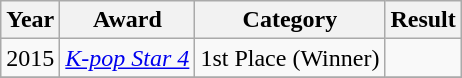<table class="wikitable">
<tr>
<th>Year</th>
<th>Award</th>
<th>Category</th>
<th>Result</th>
</tr>
<tr>
<td>2015</td>
<td><em><a href='#'>K-pop Star 4</a></em></td>
<td>1st Place (Winner)</td>
<td></td>
</tr>
<tr>
</tr>
</table>
